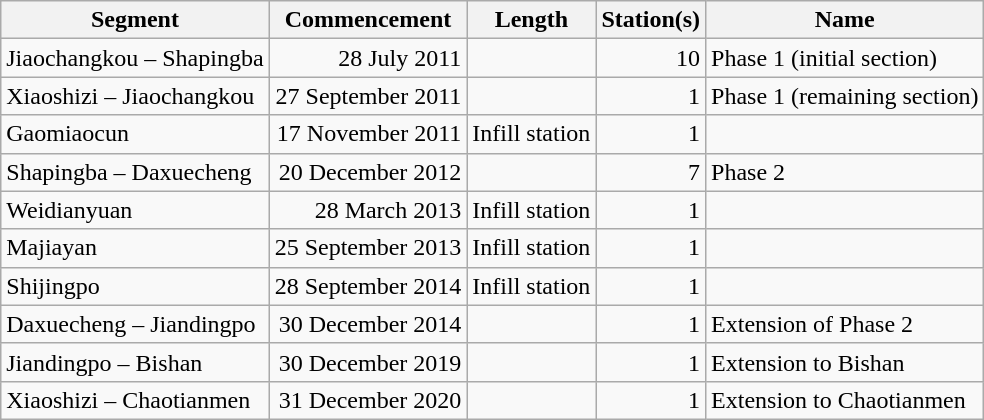<table class="wikitable" style="border-collapse: collapse; text-align: right;">
<tr>
<th>Segment</th>
<th>Commencement</th>
<th>Length</th>
<th>Station(s)</th>
<th>Name</th>
</tr>
<tr>
<td style="text-align: left;">Jiaochangkou – Shapingba</td>
<td>28 July 2011</td>
<td></td>
<td>10</td>
<td style="text-align: left;">Phase 1 (initial section)</td>
</tr>
<tr>
<td style="text-align: left;">Xiaoshizi – Jiaochangkou</td>
<td>27 September 2011</td>
<td></td>
<td>1</td>
<td style="text-align: left;">Phase 1 (remaining section)</td>
</tr>
<tr>
<td style="text-align: left;">Gaomiaocun</td>
<td>17 November 2011</td>
<td>Infill station</td>
<td>1</td>
<td style="text-align: left;"></td>
</tr>
<tr>
<td style="text-align: left;">Shapingba – Daxuecheng</td>
<td>20 December 2012</td>
<td></td>
<td>7</td>
<td style="text-align: left;">Phase 2</td>
</tr>
<tr>
<td style="text-align: left;">Weidianyuan</td>
<td>28 March 2013</td>
<td>Infill station</td>
<td>1</td>
<td style="text-align: left;"></td>
</tr>
<tr>
<td style="text-align: left;">Majiayan</td>
<td>25 September 2013</td>
<td>Infill station</td>
<td>1</td>
<td style="text-align: left;"></td>
</tr>
<tr>
<td style="text-align: left;">Shijingpo</td>
<td>28 September 2014</td>
<td>Infill station</td>
<td>1</td>
<td style="text-align: left;"></td>
</tr>
<tr>
<td style="text-align: left;">Daxuecheng – Jiandingpo</td>
<td>30 December 2014</td>
<td></td>
<td>1</td>
<td style="text-align: left;">Extension of Phase 2</td>
</tr>
<tr>
<td style="text-align: left;">Jiandingpo – Bishan</td>
<td>30 December 2019</td>
<td></td>
<td>1</td>
<td style="text-align: left;">Extension to Bishan</td>
</tr>
<tr>
<td style="text-align: left;">Xiaoshizi – Chaotianmen</td>
<td>31 December 2020</td>
<td></td>
<td>1</td>
<td style="text-align: left;">Extension to Chaotianmen</td>
</tr>
</table>
